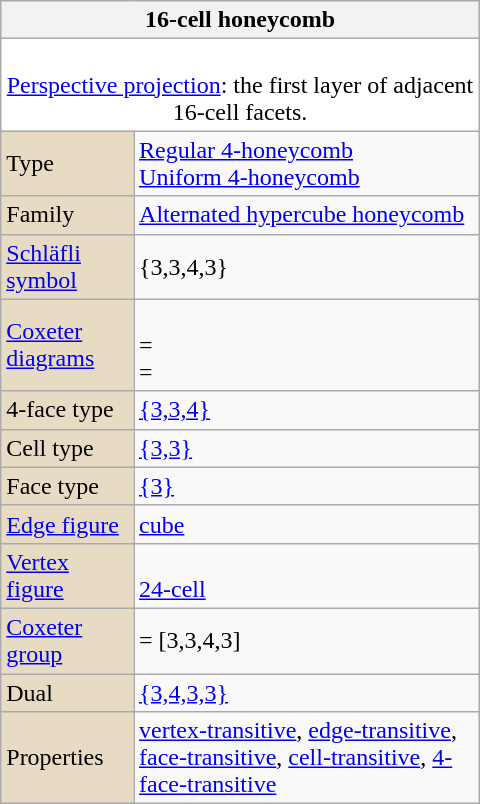<table class="wikitable" align="right" style="margin-left:10px" width="320">
<tr>
<th bgcolor=#e7dcc3 colspan=2>16-cell honeycomb</th>
</tr>
<tr>
<td bgcolor=#ffffff align=center colspan=2><br><a href='#'>Perspective projection</a>: the first layer of adjacent 16-cell facets.</td>
</tr>
<tr>
<td bgcolor=#e7dcc3>Type</td>
<td><a href='#'>Regular 4-honeycomb</a><br><a href='#'>Uniform 4-honeycomb</a></td>
</tr>
<tr>
<td bgcolor=#e7dcc3>Family</td>
<td><a href='#'>Alternated hypercube honeycomb</a></td>
</tr>
<tr>
<td bgcolor=#e7dcc3><a href='#'>Schläfli symbol</a></td>
<td>{3,3,4,3}</td>
</tr>
<tr>
<td bgcolor=#e7dcc3><a href='#'>Coxeter diagrams</a></td>
<td><br> = <br> = <br></td>
</tr>
<tr>
<td bgcolor=#e7dcc3>4-face type</td>
<td><a href='#'>{3,3,4}</a> </td>
</tr>
<tr>
<td bgcolor=#e7dcc3>Cell type</td>
<td><a href='#'>{3,3}</a> </td>
</tr>
<tr>
<td bgcolor=#e7dcc3>Face type</td>
<td><a href='#'>{3}</a></td>
</tr>
<tr>
<td bgcolor=#e7dcc3><a href='#'>Edge figure</a></td>
<td><a href='#'>cube</a></td>
</tr>
<tr>
<td bgcolor=#e7dcc3><a href='#'>Vertex figure</a></td>
<td><br><a href='#'>24-cell</a></td>
</tr>
<tr>
<td bgcolor=#e7dcc3><a href='#'>Coxeter group</a></td>
<td> = [3,3,4,3]</td>
</tr>
<tr>
<td bgcolor=#e7dcc3>Dual</td>
<td><a href='#'>{3,4,3,3}</a></td>
</tr>
<tr>
<td bgcolor=#e7dcc3>Properties</td>
<td><a href='#'>vertex-transitive</a>, <a href='#'>edge-transitive</a>, <a href='#'>face-transitive</a>, <a href='#'>cell-transitive</a>, <a href='#'>4-face-transitive</a></td>
</tr>
</table>
